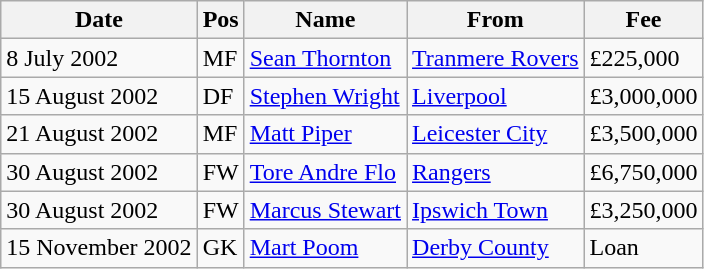<table class="wikitable">
<tr>
<th>Date</th>
<th>Pos</th>
<th>Name</th>
<th>From</th>
<th>Fee</th>
</tr>
<tr>
<td>8 July 2002</td>
<td>MF</td>
<td> <a href='#'>Sean Thornton</a></td>
<td> <a href='#'>Tranmere Rovers</a></td>
<td>£225,000</td>
</tr>
<tr>
<td>15 August 2002</td>
<td>DF</td>
<td> <a href='#'>Stephen Wright</a></td>
<td> <a href='#'>Liverpool</a></td>
<td>£3,000,000</td>
</tr>
<tr>
<td>21 August 2002</td>
<td>MF</td>
<td> <a href='#'>Matt Piper</a></td>
<td> <a href='#'>Leicester City</a></td>
<td>£3,500,000</td>
</tr>
<tr>
<td>30 August 2002</td>
<td>FW</td>
<td> <a href='#'>Tore Andre Flo</a></td>
<td> <a href='#'>Rangers</a></td>
<td>£6,750,000</td>
</tr>
<tr>
<td>30 August 2002</td>
<td>FW</td>
<td> <a href='#'>Marcus Stewart</a></td>
<td> <a href='#'>Ipswich Town</a></td>
<td>£3,250,000</td>
</tr>
<tr>
<td>15 November 2002</td>
<td>GK</td>
<td> <a href='#'>Mart Poom</a></td>
<td> <a href='#'>Derby County</a></td>
<td>Loan</td>
</tr>
</table>
